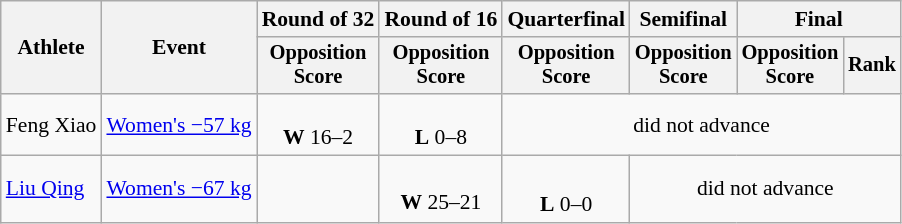<table class=wikitable style=font-size:90%;text-align:center>
<tr>
<th rowspan=2>Athlete</th>
<th rowspan=2>Event</th>
<th>Round of 32</th>
<th>Round of 16</th>
<th>Quarterfinal</th>
<th>Semifinal</th>
<th colspan=2>Final</th>
</tr>
<tr style=font-size:95%>
<th>Opposition<br>Score</th>
<th>Opposition<br>Score</th>
<th>Opposition<br>Score</th>
<th>Opposition<br>Score</th>
<th>Opposition<br>Score</th>
<th>Rank</th>
</tr>
<tr>
<td align=left>Feng Xiao</td>
<td align=left><a href='#'>Women's −57 kg</a></td>
<td><br><strong>W</strong> 16–2</td>
<td><br><strong>L</strong> 0–8</td>
<td colspan=4>did not advance</td>
</tr>
<tr>
<td align=left><a href='#'>Liu Qing</a></td>
<td align=left><a href='#'>Women's −67 kg</a></td>
<td></td>
<td><br><strong>W</strong> 25–21</td>
<td><br><strong>L</strong> 0–0 <sup></sup></td>
<td colspan=3>did not advance</td>
</tr>
</table>
